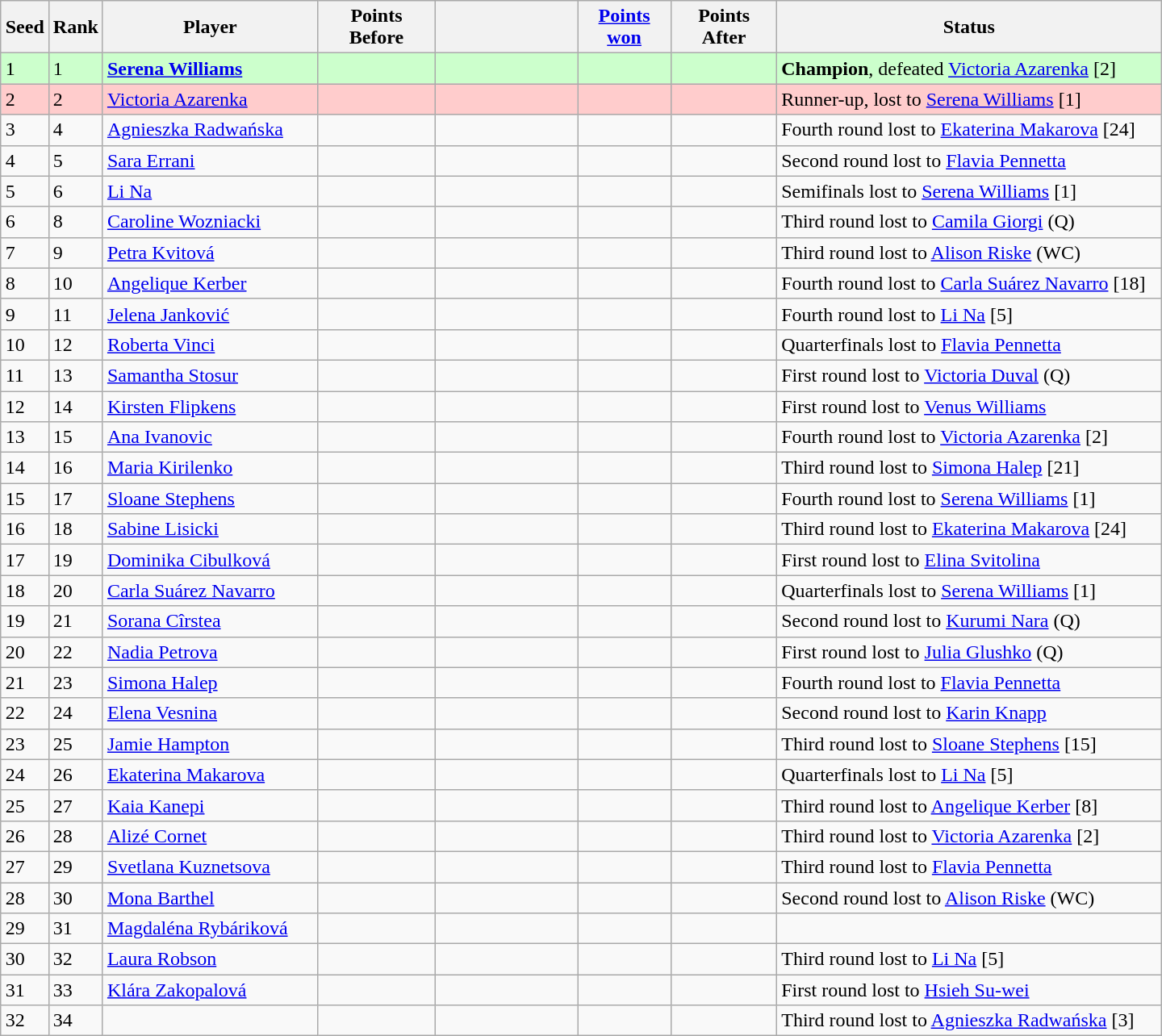<table class="wikitable sortable" style="margin:1em auto;">
<tr>
<th style="width:30px;">Seed</th>
<th style="width:30px;">Rank</th>
<th style="width:170px;">Player</th>
<th style="width:90px;">Points Before</th>
<th style="width:110px;"></th>
<th style="width:70px;"><a href='#'>Points won</a></th>
<th style="width:80px;">Points After</th>
<th style="width:310px;">Status</th>
</tr>
<tr bgcolor="ccffcc">
<td>1</td>
<td>1</td>
<td> <strong><a href='#'>Serena Williams</a></strong></td>
<td></td>
<td></td>
<td></td>
<td></td>
<td><strong>Champion</strong>, defeated  <a href='#'>Victoria Azarenka</a> [2]</td>
</tr>
<tr bgcolor="ffcccc">
<td>2</td>
<td>2</td>
<td> <a href='#'>Victoria Azarenka</a></td>
<td></td>
<td></td>
<td></td>
<td></td>
<td>Runner-up, lost to  <a href='#'>Serena Williams</a> [1]</td>
</tr>
<tr>
<td>3</td>
<td>4</td>
<td> <a href='#'>Agnieszka Radwańska</a></td>
<td></td>
<td></td>
<td></td>
<td></td>
<td>Fourth round lost to  <a href='#'>Ekaterina Makarova</a> [24]</td>
</tr>
<tr>
<td>4</td>
<td>5</td>
<td> <a href='#'>Sara Errani</a></td>
<td></td>
<td></td>
<td></td>
<td></td>
<td>Second round lost to  <a href='#'>Flavia Pennetta</a></td>
</tr>
<tr>
<td>5</td>
<td>6</td>
<td> <a href='#'>Li Na</a></td>
<td></td>
<td></td>
<td></td>
<td></td>
<td>Semifinals lost to  <a href='#'>Serena Williams</a> [1]</td>
</tr>
<tr>
<td>6</td>
<td>8</td>
<td> <a href='#'>Caroline Wozniacki</a></td>
<td></td>
<td></td>
<td></td>
<td></td>
<td>Third round lost to  <a href='#'>Camila Giorgi</a> (Q)</td>
</tr>
<tr>
<td>7</td>
<td>9</td>
<td> <a href='#'>Petra Kvitová</a></td>
<td></td>
<td></td>
<td></td>
<td></td>
<td>Third round lost to  <a href='#'>Alison Riske</a> (WC)</td>
</tr>
<tr>
<td>8</td>
<td>10</td>
<td> <a href='#'>Angelique Kerber</a></td>
<td></td>
<td></td>
<td></td>
<td></td>
<td>Fourth round lost to  <a href='#'>Carla Suárez Navarro</a> [18]</td>
</tr>
<tr>
<td>9</td>
<td>11</td>
<td> <a href='#'>Jelena Janković</a></td>
<td></td>
<td></td>
<td></td>
<td></td>
<td>Fourth round lost to  <a href='#'>Li Na</a> [5]</td>
</tr>
<tr>
<td>10</td>
<td>12</td>
<td> <a href='#'>Roberta Vinci</a></td>
<td></td>
<td></td>
<td></td>
<td></td>
<td>Quarterfinals lost to  <a href='#'>Flavia Pennetta</a></td>
</tr>
<tr>
<td>11</td>
<td>13</td>
<td> <a href='#'>Samantha Stosur</a></td>
<td></td>
<td></td>
<td></td>
<td></td>
<td>First round lost to  <a href='#'>Victoria Duval</a> (Q)</td>
</tr>
<tr>
<td>12</td>
<td>14</td>
<td> <a href='#'>Kirsten Flipkens</a></td>
<td></td>
<td></td>
<td></td>
<td></td>
<td>First round lost to  <a href='#'>Venus Williams</a></td>
</tr>
<tr>
<td>13</td>
<td>15</td>
<td> <a href='#'>Ana Ivanovic</a></td>
<td></td>
<td></td>
<td></td>
<td></td>
<td>Fourth round lost to  <a href='#'>Victoria Azarenka</a> [2]</td>
</tr>
<tr>
<td>14</td>
<td>16</td>
<td> <a href='#'>Maria Kirilenko</a></td>
<td></td>
<td></td>
<td></td>
<td></td>
<td>Third round lost to  <a href='#'>Simona Halep</a> [21]</td>
</tr>
<tr>
<td>15</td>
<td>17</td>
<td> <a href='#'>Sloane Stephens</a></td>
<td></td>
<td></td>
<td></td>
<td></td>
<td>Fourth round lost to  <a href='#'>Serena Williams</a> [1]</td>
</tr>
<tr>
<td>16</td>
<td>18</td>
<td> <a href='#'>Sabine Lisicki</a></td>
<td></td>
<td></td>
<td></td>
<td></td>
<td>Third round lost to  <a href='#'>Ekaterina Makarova</a> [24]</td>
</tr>
<tr>
<td>17</td>
<td>19</td>
<td> <a href='#'>Dominika Cibulková</a></td>
<td></td>
<td></td>
<td></td>
<td></td>
<td>First round lost to  <a href='#'>Elina Svitolina</a></td>
</tr>
<tr>
<td>18</td>
<td>20</td>
<td> <a href='#'>Carla Suárez Navarro</a></td>
<td></td>
<td></td>
<td></td>
<td></td>
<td>Quarterfinals lost to  <a href='#'>Serena Williams</a> [1]</td>
</tr>
<tr>
<td>19</td>
<td>21</td>
<td> <a href='#'>Sorana Cîrstea</a></td>
<td></td>
<td></td>
<td></td>
<td></td>
<td>Second round lost to  <a href='#'>Kurumi Nara</a> (Q)</td>
</tr>
<tr>
<td>20</td>
<td>22</td>
<td> <a href='#'>Nadia Petrova</a></td>
<td></td>
<td></td>
<td></td>
<td></td>
<td>First round lost to  <a href='#'>Julia Glushko</a> (Q)</td>
</tr>
<tr>
<td>21</td>
<td>23</td>
<td> <a href='#'>Simona Halep</a></td>
<td></td>
<td></td>
<td></td>
<td></td>
<td>Fourth round lost to  <a href='#'>Flavia Pennetta</a></td>
</tr>
<tr>
<td>22</td>
<td>24</td>
<td> <a href='#'>Elena Vesnina</a></td>
<td></td>
<td></td>
<td></td>
<td></td>
<td>Second round lost to  <a href='#'>Karin Knapp</a></td>
</tr>
<tr>
<td>23</td>
<td>25</td>
<td> <a href='#'>Jamie Hampton</a></td>
<td></td>
<td></td>
<td></td>
<td></td>
<td>Third round lost to  <a href='#'>Sloane Stephens</a> [15]</td>
</tr>
<tr>
<td>24</td>
<td>26</td>
<td> <a href='#'>Ekaterina Makarova</a></td>
<td></td>
<td></td>
<td></td>
<td></td>
<td>Quarterfinals lost to  <a href='#'>Li Na</a> [5]</td>
</tr>
<tr>
<td>25</td>
<td>27</td>
<td> <a href='#'>Kaia Kanepi</a></td>
<td></td>
<td></td>
<td></td>
<td></td>
<td>Third round lost to  <a href='#'>Angelique Kerber</a> [8]</td>
</tr>
<tr>
<td>26</td>
<td>28</td>
<td> <a href='#'>Alizé Cornet</a></td>
<td></td>
<td></td>
<td></td>
<td></td>
<td>Third round lost to  <a href='#'>Victoria Azarenka</a> [2]</td>
</tr>
<tr>
<td>27</td>
<td>29</td>
<td> <a href='#'>Svetlana Kuznetsova</a></td>
<td></td>
<td></td>
<td></td>
<td></td>
<td>Third round lost to  <a href='#'>Flavia Pennetta</a></td>
</tr>
<tr>
<td>28</td>
<td>30</td>
<td> <a href='#'>Mona Barthel</a></td>
<td></td>
<td></td>
<td></td>
<td></td>
<td>Second round lost to  <a href='#'>Alison Riske</a> (WC)</td>
</tr>
<tr>
<td>29</td>
<td>31</td>
<td> <a href='#'>Magdaléna Rybáriková</a></td>
<td></td>
<td></td>
<td></td>
<td></td>
<td></td>
</tr>
<tr>
<td>30</td>
<td>32</td>
<td> <a href='#'>Laura Robson</a></td>
<td></td>
<td></td>
<td></td>
<td></td>
<td>Third round lost to  <a href='#'>Li Na</a> [5]</td>
</tr>
<tr>
<td>31</td>
<td>33</td>
<td> <a href='#'>Klára Zakopalová</a></td>
<td></td>
<td></td>
<td></td>
<td></td>
<td>First round lost to  <a href='#'>Hsieh Su-wei</a></td>
</tr>
<tr>
<td>32</td>
<td>34</td>
<td></td>
<td></td>
<td></td>
<td></td>
<td></td>
<td>Third round lost to  <a href='#'>Agnieszka Radwańska</a> [3]</td>
</tr>
</table>
